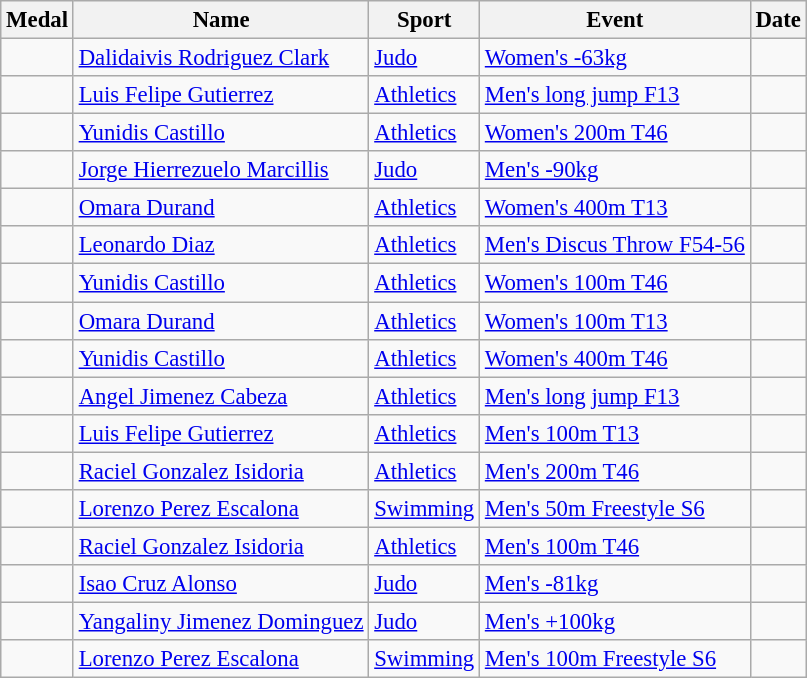<table class="wikitable sortable" style="font-size: 95%">
<tr>
<th>Medal</th>
<th>Name</th>
<th>Sport</th>
<th>Event</th>
<th>Date</th>
</tr>
<tr>
<td></td>
<td><a href='#'>Dalidaivis Rodriguez Clark</a></td>
<td><a href='#'>Judo</a></td>
<td><a href='#'>Women's -63kg</a></td>
<td></td>
</tr>
<tr>
<td></td>
<td><a href='#'>Luis Felipe Gutierrez</a></td>
<td><a href='#'>Athletics</a></td>
<td><a href='#'>Men's long jump F13</a></td>
<td></td>
</tr>
<tr>
<td></td>
<td><a href='#'>Yunidis Castillo</a></td>
<td><a href='#'>Athletics</a></td>
<td><a href='#'>Women's 200m T46</a></td>
<td></td>
</tr>
<tr>
<td></td>
<td><a href='#'>Jorge Hierrezuelo Marcillis</a></td>
<td><a href='#'>Judo</a></td>
<td><a href='#'>Men's -90kg</a></td>
<td></td>
</tr>
<tr>
<td></td>
<td><a href='#'>Omara Durand</a></td>
<td><a href='#'>Athletics</a></td>
<td><a href='#'>Women's 400m T13</a></td>
<td></td>
</tr>
<tr>
<td></td>
<td><a href='#'>Leonardo Diaz</a></td>
<td><a href='#'>Athletics</a></td>
<td><a href='#'>Men's Discus Throw F54-56</a></td>
<td></td>
</tr>
<tr>
<td></td>
<td><a href='#'>Yunidis Castillo</a></td>
<td><a href='#'>Athletics</a></td>
<td><a href='#'>Women's 100m T46</a></td>
<td></td>
</tr>
<tr>
<td></td>
<td><a href='#'>Omara Durand</a></td>
<td><a href='#'>Athletics</a></td>
<td><a href='#'>Women's 100m T13</a></td>
<td></td>
</tr>
<tr>
<td></td>
<td><a href='#'>Yunidis Castillo</a></td>
<td><a href='#'>Athletics</a></td>
<td><a href='#'>Women's 400m T46</a></td>
<td></td>
</tr>
<tr>
<td></td>
<td><a href='#'>Angel Jimenez Cabeza</a></td>
<td><a href='#'>Athletics</a></td>
<td><a href='#'>Men's long jump F13</a></td>
<td></td>
</tr>
<tr>
<td></td>
<td><a href='#'>Luis Felipe Gutierrez</a></td>
<td><a href='#'>Athletics</a></td>
<td><a href='#'>Men's 100m T13</a></td>
<td></td>
</tr>
<tr>
<td></td>
<td><a href='#'>Raciel Gonzalez Isidoria</a></td>
<td><a href='#'>Athletics</a></td>
<td><a href='#'>Men's 200m T46</a></td>
<td></td>
</tr>
<tr>
<td></td>
<td><a href='#'>Lorenzo Perez Escalona</a></td>
<td><a href='#'>Swimming</a></td>
<td><a href='#'>Men's 50m Freestyle S6</a></td>
<td></td>
</tr>
<tr>
<td></td>
<td><a href='#'>Raciel Gonzalez Isidoria</a></td>
<td><a href='#'>Athletics</a></td>
<td><a href='#'>Men's 100m T46</a></td>
<td></td>
</tr>
<tr>
<td></td>
<td><a href='#'>Isao Cruz Alonso</a></td>
<td><a href='#'>Judo</a></td>
<td><a href='#'>Men's -81kg</a></td>
<td></td>
</tr>
<tr>
<td></td>
<td><a href='#'>Yangaliny Jimenez Dominguez</a></td>
<td><a href='#'>Judo</a></td>
<td><a href='#'>Men's +100kg</a></td>
<td></td>
</tr>
<tr>
<td></td>
<td><a href='#'>Lorenzo Perez Escalona</a></td>
<td><a href='#'>Swimming</a></td>
<td><a href='#'>Men's 100m Freestyle S6</a></td>
<td></td>
</tr>
</table>
